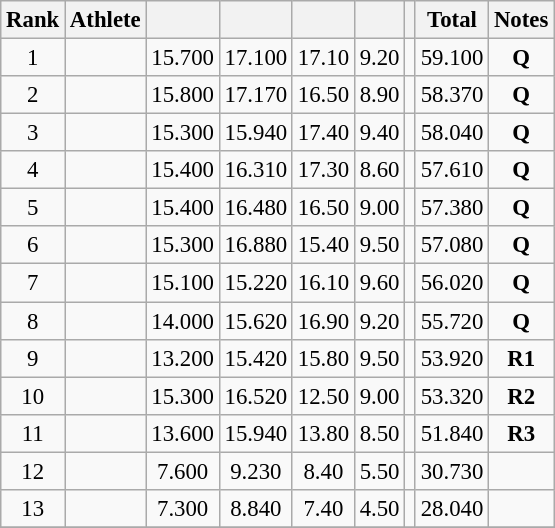<table class="wikitable sortable" style="text-align:center; font-size:95%">
<tr>
<th>Rank</th>
<th>Athlete</th>
<th></th>
<th></th>
<th></th>
<th></th>
<th></th>
<th>Total</th>
<th>Notes</th>
</tr>
<tr>
<td>1</td>
<td align=left></td>
<td>15.700</td>
<td>17.100</td>
<td>17.10</td>
<td>9.20</td>
<td></td>
<td>59.100</td>
<td><strong>Q</strong></td>
</tr>
<tr>
<td>2</td>
<td align=left></td>
<td>15.800</td>
<td>17.170</td>
<td>16.50</td>
<td>8.90</td>
<td></td>
<td>58.370</td>
<td><strong>Q</strong></td>
</tr>
<tr>
<td>3</td>
<td align=left></td>
<td>15.300</td>
<td>15.940</td>
<td>17.40</td>
<td>9.40</td>
<td></td>
<td>58.040</td>
<td><strong>Q</strong></td>
</tr>
<tr>
<td>4</td>
<td align=left></td>
<td>15.400</td>
<td>16.310</td>
<td>17.30</td>
<td>8.60</td>
<td></td>
<td>57.610</td>
<td><strong>Q</strong></td>
</tr>
<tr>
<td>5</td>
<td align=left></td>
<td>15.400</td>
<td>16.480</td>
<td>16.50</td>
<td>9.00</td>
<td></td>
<td>57.380</td>
<td><strong>Q</strong></td>
</tr>
<tr>
<td>6</td>
<td align=left></td>
<td>15.300</td>
<td>16.880</td>
<td>15.40</td>
<td>9.50</td>
<td></td>
<td>57.080</td>
<td><strong>Q</strong></td>
</tr>
<tr>
<td>7</td>
<td align=left></td>
<td>15.100</td>
<td>15.220</td>
<td>16.10</td>
<td>9.60</td>
<td></td>
<td>56.020</td>
<td><strong>Q</strong></td>
</tr>
<tr>
<td>8</td>
<td align=left></td>
<td>14.000</td>
<td>15.620</td>
<td>16.90</td>
<td>9.20</td>
<td></td>
<td>55.720</td>
<td><strong>Q</strong></td>
</tr>
<tr>
<td>9</td>
<td align=left></td>
<td>13.200</td>
<td>15.420</td>
<td>15.80</td>
<td>9.50</td>
<td></td>
<td>53.920</td>
<td><strong>R1</strong></td>
</tr>
<tr>
<td>10</td>
<td align=left></td>
<td>15.300</td>
<td>16.520</td>
<td>12.50</td>
<td>9.00</td>
<td></td>
<td>53.320</td>
<td><strong>R2</strong></td>
</tr>
<tr>
<td>11</td>
<td align=left></td>
<td>13.600</td>
<td>15.940</td>
<td>13.80</td>
<td>8.50</td>
<td></td>
<td>51.840</td>
<td><strong>R3</strong></td>
</tr>
<tr>
<td>12</td>
<td align=left></td>
<td>7.600</td>
<td>9.230</td>
<td>8.40</td>
<td>5.50</td>
<td></td>
<td>30.730</td>
<td></td>
</tr>
<tr>
<td>13</td>
<td align=left></td>
<td>7.300</td>
<td>8.840</td>
<td>7.40</td>
<td>4.50</td>
<td></td>
<td>28.040</td>
<td></td>
</tr>
<tr>
</tr>
</table>
